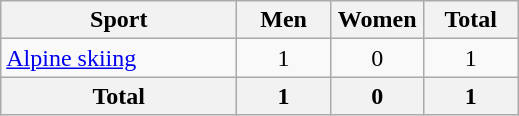<table class="wikitable sortable" style=text-align:center>
<tr>
<th width=150>Sport</th>
<th width=55>Men</th>
<th width=55>Women</th>
<th width=55>Total</th>
</tr>
<tr>
<td align=left><a href='#'>Alpine skiing</a></td>
<td>1</td>
<td>0</td>
<td>1</td>
</tr>
<tr>
<th>Total</th>
<th>1</th>
<th>0</th>
<th>1</th>
</tr>
</table>
